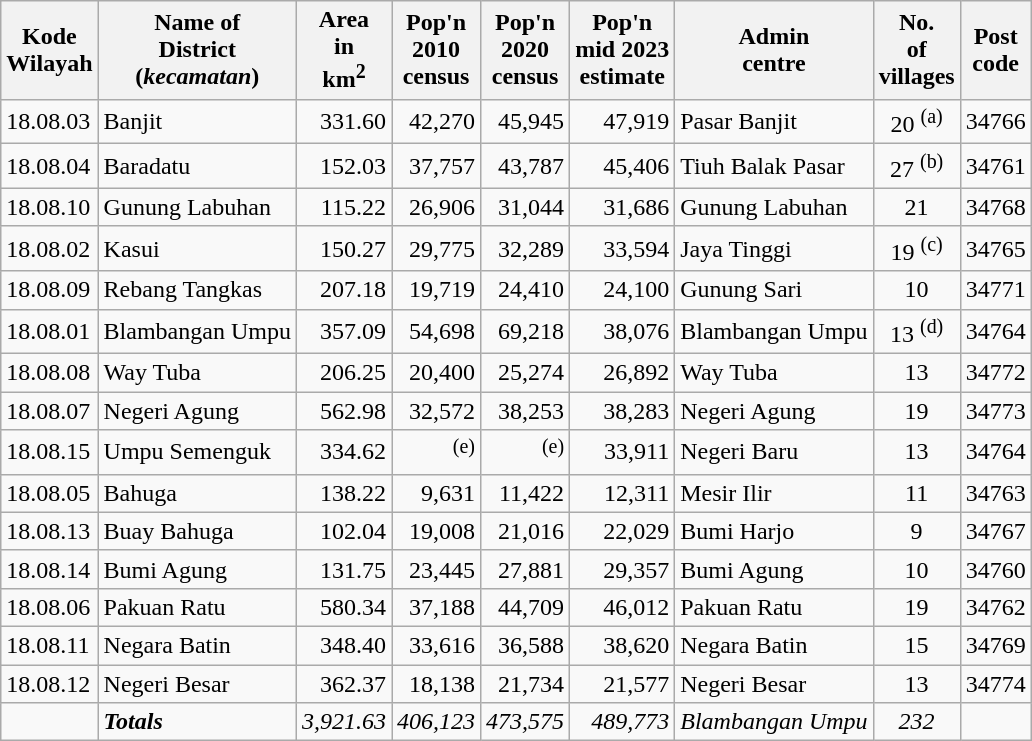<table class="wikitable">
<tr>
<th>Kode <br>Wilayah</th>
<th>Name of<br>District<br>(<em>kecamatan</em>)</th>
<th>Area<br>in <br>km<sup>2</sup></th>
<th>Pop'n <br>2010<br>census</th>
<th>Pop'n <br>2020<br>census</th>
<th>Pop'n <br>mid 2023<br>estimate</th>
<th>Admin<br>centre</th>
<th>No.<br>of<br>villages</th>
<th>Post<br>code</th>
</tr>
<tr>
<td>18.08.03</td>
<td>Banjit</td>
<td align="right">331.60</td>
<td align="right">42,270</td>
<td align="right">45,945</td>
<td align="right">47,919</td>
<td>Pasar Banjit</td>
<td align="center">20 <sup>(a)</sup></td>
<td>34766</td>
</tr>
<tr>
<td>18.08.04</td>
<td>Baradatu</td>
<td align="right">152.03</td>
<td align="right">37,757</td>
<td align="right">43,787</td>
<td align="right">45,406</td>
<td>Tiuh Balak Pasar</td>
<td align="center">27 <sup>(b)</sup></td>
<td>34761</td>
</tr>
<tr>
<td>18.08.10</td>
<td>Gunung Labuhan</td>
<td align="right">115.22</td>
<td align="right">26,906</td>
<td align="right">31,044</td>
<td align="right">31,686</td>
<td>Gunung Labuhan</td>
<td align="center">21</td>
<td>34768</td>
</tr>
<tr>
<td>18.08.02</td>
<td>Kasui</td>
<td align="right">150.27</td>
<td align="right">29,775</td>
<td align="right">32,289</td>
<td align="right">33,594</td>
<td>Jaya Tinggi</td>
<td align="center">19 <sup>(c)</sup></td>
<td>34765</td>
</tr>
<tr>
<td>18.08.09</td>
<td>Rebang Tangkas</td>
<td align="right">207.18</td>
<td align="right">19,719</td>
<td align="right">24,410</td>
<td align="right">24,100</td>
<td>Gunung Sari</td>
<td align="center">10</td>
<td>34771</td>
</tr>
<tr>
<td>18.08.01</td>
<td>Blambangan Umpu</td>
<td align="right">357.09</td>
<td align="right">54,698</td>
<td align="right">69,218</td>
<td align="right">38,076</td>
<td>Blambangan Umpu</td>
<td align="center">13 <sup>(d)</sup></td>
<td>34764</td>
</tr>
<tr>
<td>18.08.08</td>
<td>Way Tuba</td>
<td align="right">206.25</td>
<td align="right">20,400</td>
<td align="right">25,274</td>
<td align="right">26,892</td>
<td>Way Tuba</td>
<td align="center">13</td>
<td>34772</td>
</tr>
<tr>
<td>18.08.07</td>
<td>Negeri Agung</td>
<td align="right">562.98</td>
<td align="right">32,572</td>
<td align="right">38,253</td>
<td align="right">38,283</td>
<td>Negeri Agung</td>
<td align="center">19</td>
<td>34773</td>
</tr>
<tr>
<td>18.08.15</td>
<td>Umpu Semenguk</td>
<td align="right">334.62</td>
<td align="right"><sup>(e)</sup></td>
<td align="right"><sup>(e)</sup></td>
<td align="right">33,911</td>
<td>Negeri Baru</td>
<td align="center">13</td>
<td>34764</td>
</tr>
<tr>
<td>18.08.05</td>
<td>Bahuga</td>
<td align="right">138.22</td>
<td align="right">9,631</td>
<td align="right">11,422</td>
<td align="right">12,311</td>
<td>Mesir Ilir</td>
<td align="center">11</td>
<td>34763</td>
</tr>
<tr>
<td>18.08.13</td>
<td>Buay Bahuga</td>
<td align="right">102.04</td>
<td align="right">19,008</td>
<td align="right">21,016</td>
<td align="right">22,029</td>
<td>Bumi Harjo</td>
<td align="center">9</td>
<td>34767</td>
</tr>
<tr>
<td>18.08.14</td>
<td>Bumi Agung</td>
<td align="right">131.75</td>
<td align="right">23,445</td>
<td align="right">27,881</td>
<td align="right">29,357</td>
<td>Bumi Agung</td>
<td align="center">10</td>
<td>34760</td>
</tr>
<tr>
<td>18.08.06</td>
<td>Pakuan Ratu</td>
<td align="right">580.34</td>
<td align="right">37,188</td>
<td align="right">44,709</td>
<td align="right">46,012</td>
<td>Pakuan Ratu</td>
<td align="center">19</td>
<td>34762</td>
</tr>
<tr>
<td>18.08.11</td>
<td>Negara Batin</td>
<td align="right">348.40</td>
<td align="right">33,616</td>
<td align="right">36,588</td>
<td align="right">38,620</td>
<td>Negara Batin</td>
<td align="center">15</td>
<td>34769</td>
</tr>
<tr>
<td>18.08.12</td>
<td>Negeri Besar</td>
<td align="right">362.37</td>
<td align="right">18,138</td>
<td align="right">21,734</td>
<td align="right">21,577</td>
<td>Negeri Besar</td>
<td align="center">13</td>
<td>34774</td>
</tr>
<tr>
<td></td>
<td><strong><em>Totals</em></strong></td>
<td align="right"><em>3,921.63</em></td>
<td align="right"><em>406,123</em></td>
<td align="right"><em>473,575</em></td>
<td align="right"><em>489,773</em></td>
<td><em>Blambangan Umpu</em></td>
<td align="center"><em>232</em></td>
<td></td>
</tr>
</table>
